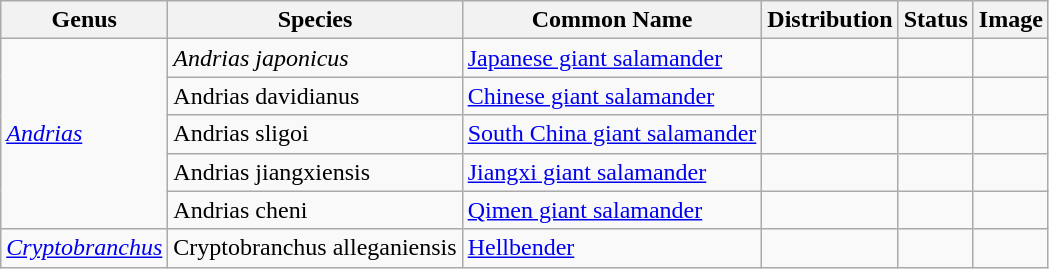<table class="wikitable sortable">
<tr>
<th>Genus</th>
<th>Species</th>
<th>Common Name</th>
<th>Distribution</th>
<th>Status</th>
<th>Image</th>
</tr>
<tr>
<td rowspan="5"><em><a href='#'>Andrias</a></em></td>
<td><em>Andrias japonicus</em></td>
<td><a href='#'>Japanese giant salamander</a></td>
<td></td>
<td></td>
<td></td>
</tr>
<tr>
<td>Andrias davidianus</td>
<td><a href='#'>Chinese giant salamander</a></td>
<td></td>
<td></td>
<td></td>
</tr>
<tr>
<td>Andrias sligoi</td>
<td><a href='#'>South China giant salamander</a></td>
<td></td>
<td></td>
<td></td>
</tr>
<tr>
<td>Andrias jiangxiensis</td>
<td><a href='#'>Jiangxi giant salamander</a></td>
<td></td>
<td></td>
<td></td>
</tr>
<tr>
<td>Andrias cheni</td>
<td><a href='#'>Qimen giant salamander</a></td>
<td></td>
<td></td>
<td></td>
</tr>
<tr>
<td><em><a href='#'>Cryptobranchus</a></em></td>
<td>Cryptobranchus alleganiensis</td>
<td><a href='#'>Hellbender</a></td>
<td></td>
<td></td>
<td></td>
</tr>
</table>
